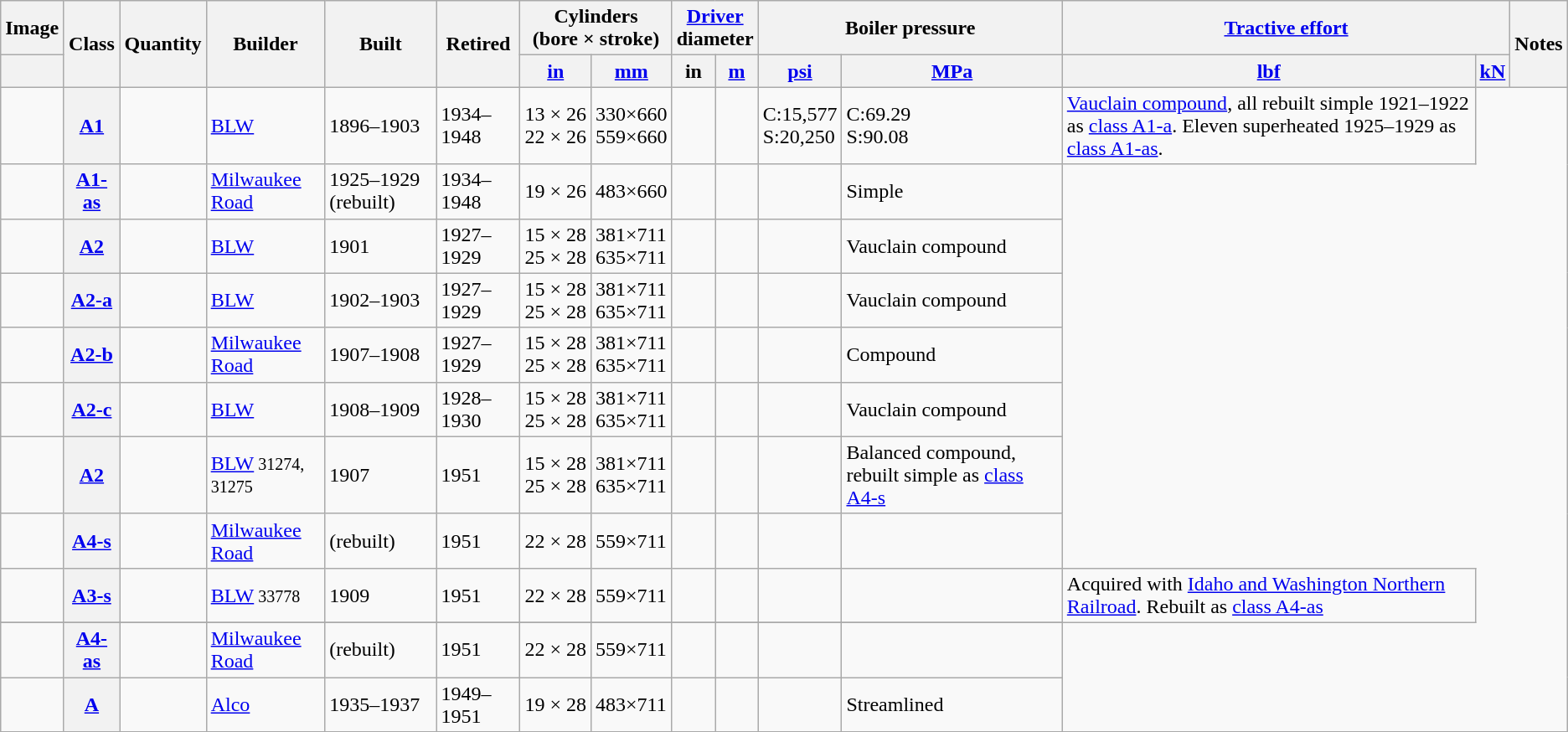<table class="wikitable sortable">
<tr>
<th>Image</th>
<th rowspan="2">Class</th>
<th rowspan="2">Quantity</th>
<th rowspan="2">Builder</th>
<th rowspan="2">Built</th>
<th rowspan="2">Retired</th>
<th colspan="2">Cylinders<br>(bore × stroke)</th>
<th colspan="2"><a href='#'>Driver</a><br>diameter</th>
<th colspan="2">Boiler pressure</th>
<th colspan="2"><a href='#'>Tractive effort</a></th>
<th rowspan="2">Notes</th>
</tr>
<tr>
<th></th>
<th><a href='#'>in</a></th>
<th><a href='#'>mm</a></th>
<th>in</th>
<th><a href='#'>m</a></th>
<th><a href='#'>psi</a></th>
<th><a href='#'>MPa</a></th>
<th><a href='#'>lbf</a></th>
<th><a href='#'>kN</a></th>
</tr>
<tr>
<td></td>
<th><a href='#'>A1</a></th>
<td></td>
<td><a href='#'>BLW</a></td>
<td>1896–1903</td>
<td>1934–1948</td>
<td>13 × 26<br>22 × 26</td>
<td>330×660<br>559×660</td>
<td></td>
<td></td>
<td>C:15,577<br>S:20,250</td>
<td>C:69.29<br>S:90.08</td>
<td><a href='#'>Vauclain compound</a>, all rebuilt simple 1921–1922 as <a href='#'>class A1-a</a>. Eleven superheated 1925–1929 as <a href='#'>class A1-as</a>.</td>
</tr>
<tr>
<td></td>
<th><a href='#'>A1-as</a></th>
<td></td>
<td><a href='#'>Milwaukee Road</a></td>
<td>1925–1929 (rebuilt)</td>
<td>1934–1948</td>
<td>19 × 26</td>
<td>483×660</td>
<td></td>
<td></td>
<td></td>
<td>Simple</td>
</tr>
<tr>
<td></td>
<th><a href='#'>A2</a></th>
<td></td>
<td><a href='#'>BLW</a></td>
<td>1901</td>
<td>1927–1929</td>
<td>15 × 28<br>25 × 28</td>
<td>381×711<br>635×711</td>
<td></td>
<td></td>
<td></td>
<td>Vauclain compound</td>
</tr>
<tr>
<td></td>
<th><a href='#'>A2-a</a></th>
<td></td>
<td><a href='#'>BLW</a></td>
<td>1902–1903</td>
<td>1927–1929</td>
<td>15 × 28<br>25 × 28</td>
<td>381×711<br>635×711</td>
<td></td>
<td></td>
<td></td>
<td>Vauclain compound</td>
</tr>
<tr>
<td></td>
<th><a href='#'>A2-b</a></th>
<td></td>
<td><a href='#'>Milwaukee Road</a></td>
<td>1907–1908</td>
<td>1927–1929</td>
<td>15 × 28<br>25 × 28</td>
<td>381×711<br>635×711</td>
<td></td>
<td></td>
<td></td>
<td>Compound</td>
</tr>
<tr>
<td></td>
<th><a href='#'>A2-c</a></th>
<td></td>
<td><a href='#'>BLW</a></td>
<td>1908–1909</td>
<td>1928–1930</td>
<td>15 × 28<br>25 × 28</td>
<td>381×711<br>635×711</td>
<td></td>
<td></td>
<td></td>
<td>Vauclain compound</td>
</tr>
<tr>
<td></td>
<th><a href='#'>A2</a></th>
<td></td>
<td><a href='#'>BLW</a><small> 31274, 31275</small></td>
<td>1907</td>
<td>1951</td>
<td>15 × 28<br>25 × 28</td>
<td>381×711<br>635×711</td>
<td></td>
<td></td>
<td></td>
<td>Balanced compound, rebuilt simple as <a href='#'>class A4-s</a></td>
</tr>
<tr>
<td></td>
<th><a href='#'>A4-s</a></th>
<td></td>
<td><a href='#'>Milwaukee Road</a></td>
<td>(rebuilt)</td>
<td>1951</td>
<td>22 × 28</td>
<td>559×711</td>
<td></td>
<td></td>
<td></td>
<td></td>
</tr>
<tr>
<td></td>
<th><a href='#'>A3-s</a></th>
<td></td>
<td><a href='#'>BLW</a><small> 33778</small></td>
<td>1909</td>
<td>1951</td>
<td>22 × 28</td>
<td>559×711</td>
<td></td>
<td> </td>
<td> </td>
<td></td>
<td>Acquired with <a href='#'>Idaho and Washington Northern Railroad</a>. Rebuilt as <a href='#'>class A4-as</a></td>
</tr>
<tr>
</tr>
<tr>
<td></td>
<th><a href='#'>A4-as</a></th>
<td></td>
<td><a href='#'>Milwaukee Road</a></td>
<td>(rebuilt)</td>
<td>1951</td>
<td>22 × 28</td>
<td>559×711</td>
<td></td>
<td></td>
<td></td>
<td></td>
</tr>
<tr>
<td></td>
<th><a href='#'>A</a></th>
<td></td>
<td><a href='#'>Alco</a></td>
<td>1935–1937</td>
<td>1949–1951</td>
<td>19 × 28</td>
<td>483×711</td>
<td></td>
<td></td>
<td></td>
<td>Streamlined</td>
</tr>
<tr>
</tr>
</table>
